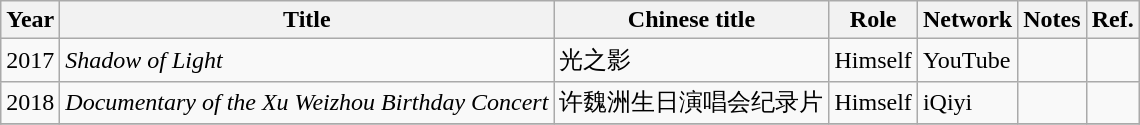<table class="wikitable plainrowheaders sortable">
<tr>
<th>Year</th>
<th>Title</th>
<th>Chinese title</th>
<th>Role</th>
<th>Network</th>
<th>Notes</th>
<th>Ref.</th>
</tr>
<tr>
<td>2017</td>
<td><em>Shadow of Light</em></td>
<td>光之影</td>
<td>Himself</td>
<td>YouTube</td>
<td></td>
<td></td>
</tr>
<tr>
<td>2018</td>
<td><em>Documentary of the Xu Weizhou Birthday Concert</em></td>
<td>许魏洲生日演唱会纪录片</td>
<td>Himself</td>
<td>iQiyi</td>
<td></td>
<td></td>
</tr>
<tr>
</tr>
</table>
